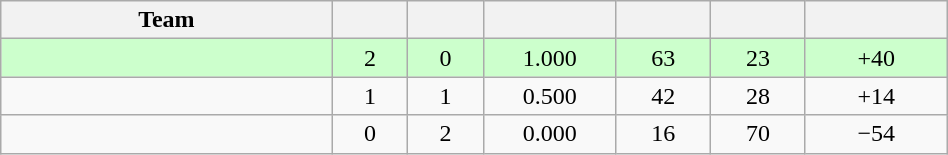<table class="wikitable" style="text-align:center; width:50%">
<tr>
<th width="35%">Team</th>
<th width="8%"></th>
<th width="8%"></th>
<th width="14%"></th>
<th width="10%"></th>
<th width="10%"></th>
<th width="15%"></th>
</tr>
<tr style="background:#CCFFCC;">
<td style="text-align:left;"></td>
<td>2</td>
<td>0</td>
<td>1.000</td>
<td>63</td>
<td>23</td>
<td>+40</td>
</tr>
<tr>
<td style="text-align:left;"></td>
<td>1</td>
<td>1</td>
<td>0.500</td>
<td>42</td>
<td>28</td>
<td>+14</td>
</tr>
<tr>
<td style="text-align:left;"></td>
<td>0</td>
<td>2</td>
<td>0.000</td>
<td>16</td>
<td>70</td>
<td>−54</td>
</tr>
</table>
